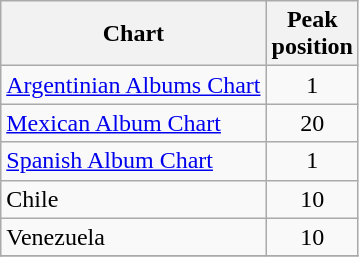<table class="wikitable">
<tr>
<th align="center">Chart</th>
<th align="center">Peak<br>position</th>
</tr>
<tr>
<td align="left"><a href='#'>Argentinian Albums Chart</a></td>
<td align="center">1</td>
</tr>
<tr>
<td align="left"><a href='#'>Mexican Album Chart</a></td>
<td align="center">20</td>
</tr>
<tr>
<td align="left"><a href='#'>Spanish Album Chart</a></td>
<td align="center">1</td>
</tr>
<tr>
<td align="left">Chile</td>
<td align="center">10</td>
</tr>
<tr>
<td align="left">Venezuela</td>
<td align="center">10</td>
</tr>
<tr>
</tr>
</table>
